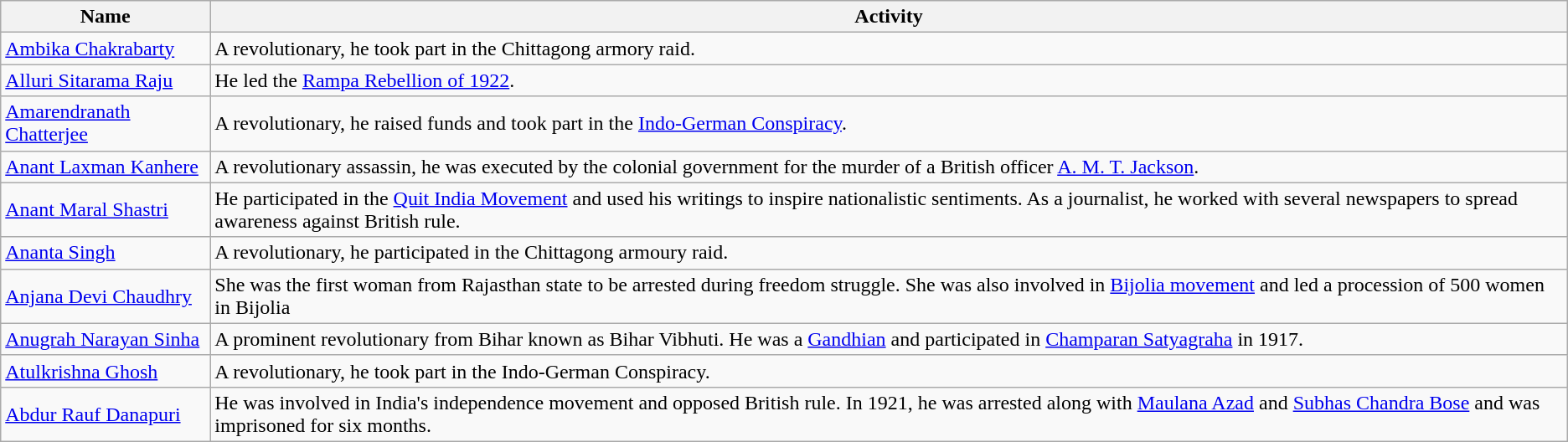<table class="wikitable sortable">
<tr>
<th>Name</th>
<th>Activity</th>
</tr>
<tr>
<td><a href='#'>Ambika Chakrabarty</a></td>
<td>A revolutionary, he took part in the Chittagong armory raid.</td>
</tr>
<tr>
<td><a href='#'>Alluri Sitarama Raju</a></td>
<td>He led the <a href='#'>Rampa Rebellion of 1922</a>.</td>
</tr>
<tr>
<td><a href='#'>Amarendranath Chatterjee</a></td>
<td>A revolutionary, he raised funds and took part in the <a href='#'>Indo-German Conspiracy</a>.</td>
</tr>
<tr>
<td><a href='#'>Anant Laxman Kanhere</a></td>
<td>A revolutionary assassin, he was executed by the colonial government for the murder of a British officer <a href='#'>A.&nbsp;M.&nbsp;T. Jackson</a>.</td>
</tr>
<tr>
<td><a href='#'>Anant Maral Shastri</a></td>
<td>He participated in the <a href='#'>Quit India Movement</a> and used his writings to inspire nationalistic sentiments. As a journalist, he worked with several newspapers to spread awareness against British rule.</td>
</tr>
<tr>
<td><a href='#'>Ananta Singh</a></td>
<td>A revolutionary, he participated in the Chittagong armoury raid.</td>
</tr>
<tr>
<td><a href='#'>Anjana Devi Chaudhry</a></td>
<td>She was the first woman from Rajasthan state to be arrested during freedom struggle. She was also involved in <a href='#'>Bijolia movement</a> and led a procession of 500 women in Bijolia</td>
</tr>
<tr>
<td><a href='#'>Anugrah Narayan Sinha</a></td>
<td>A prominent revolutionary from Bihar known as Bihar Vibhuti. He was a <a href='#'>Gandhian</a> and participated in <a href='#'>Champaran Satyagraha</a> in 1917.</td>
</tr>
<tr>
<td><a href='#'>Atulkrishna Ghosh</a></td>
<td>A revolutionary, he took part in the Indo-German Conspiracy.</td>
</tr>
<tr>
<td><a href='#'>Abdur Rauf Danapuri</a></td>
<td>He was involved in India's independence movement and opposed British rule. In 1921, he was arrested along with <a href='#'>Maulana Azad</a> and <a href='#'>Subhas Chandra Bose</a> and was imprisoned for six months.</td>
</tr>
</table>
